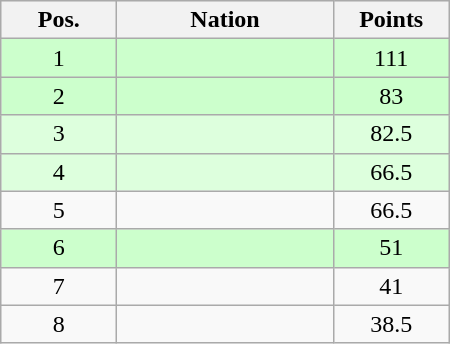<table class="wikitable gauche" cellspacing="1" style="width:300px;">
<tr style="background:#efefef; text-align:center;">
<th style="width:70px;">Pos.</th>
<th>Nation</th>
<th style="width:70px;">Points</th>
</tr>
<tr style="vertical-align:top; text-align:center; background:#ccffcc;">
<td>1</td>
<td style="text-align:left;"></td>
<td>111</td>
</tr>
<tr style="vertical-align:top; text-align:center; background:#ccffcc;">
<td>2</td>
<td style="text-align:left;"></td>
<td>83</td>
</tr>
<tr style="vertical-align:top; text-align:center; background:#ddffdd;">
<td>3</td>
<td style="text-align:left;"></td>
<td>82.5</td>
</tr>
<tr style="vertical-align:top; text-align:center; background:#ddffdd;">
<td>4</td>
<td style="text-align:left;"></td>
<td>66.5</td>
</tr>
<tr style="vertical-align:top; text-align:center;">
<td>5</td>
<td style="text-align:left;"></td>
<td>66.5</td>
</tr>
<tr style="vertical-align:top; text-align:center; background:#ccffcc;">
<td>6</td>
<td style="text-align:left;"></td>
<td>51</td>
</tr>
<tr style="vertical-align:top; text-align:center;">
<td>7</td>
<td style="text-align:left;"></td>
<td>41</td>
</tr>
<tr style="vertical-align:top; text-align:center;">
<td>8</td>
<td style="text-align:left;"></td>
<td>38.5</td>
</tr>
</table>
